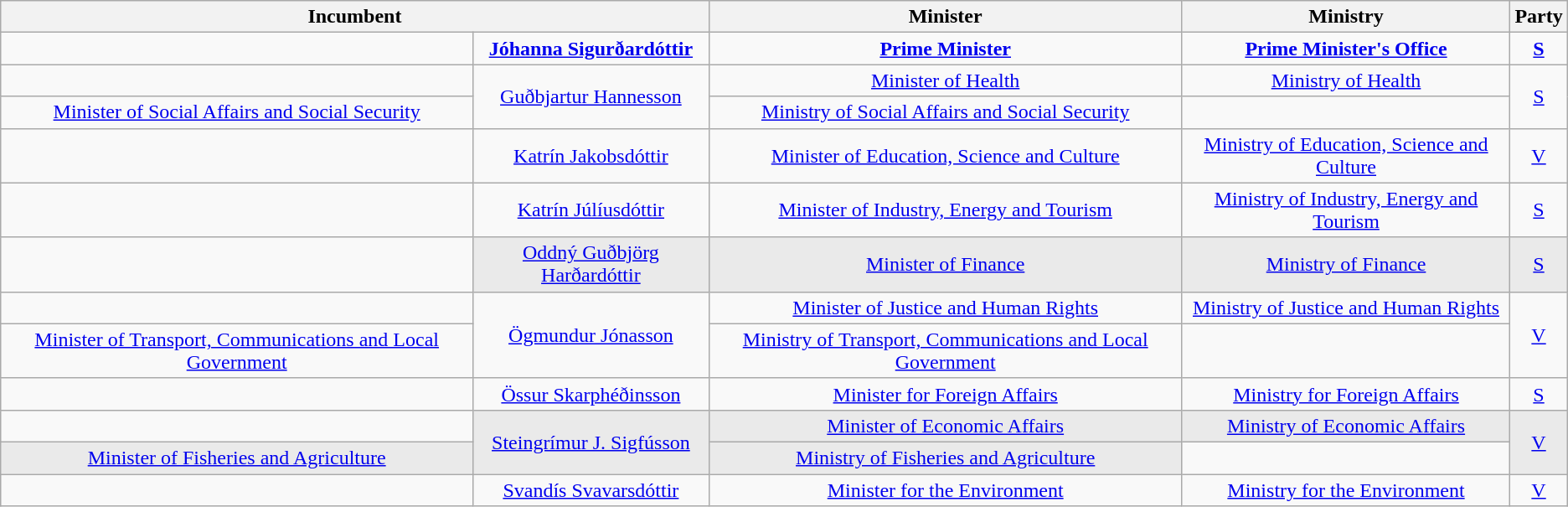<table class="wikitable" style="text-align: center;">
<tr>
<th colspan=2>Incumbent</th>
<th>Minister</th>
<th>Ministry</th>
<th>Party</th>
</tr>
<tr>
<td></td>
<td><strong><a href='#'>Jóhanna Sigurðardóttir</a></strong></td>
<td><strong><a href='#'>Prime Minister</a><br></strong></td>
<td><strong><a href='#'>Prime Minister's Office</a><br></strong></td>
<td><strong><a href='#'>S</a></strong></td>
</tr>
<tr>
<td></td>
<td rowspan=2><a href='#'>Guðbjartur Hannesson</a></td>
<td><a href='#'>Minister of Health</a><br></td>
<td><a href='#'>Ministry of Health</a><br></td>
<td rowspan=2><a href='#'>S</a></td>
</tr>
<tr>
<td><a href='#'>Minister of Social Affairs and Social Security</a><br></td>
<td><a href='#'>Ministry of Social Affairs and Social Security</a><br></td>
</tr>
<tr>
<td></td>
<td><a href='#'>Katrín Jakobsdóttir</a></td>
<td><a href='#'>Minister of Education, Science and Culture</a><br></td>
<td><a href='#'>Ministry of Education, Science and Culture</a><br></td>
<td><a href='#'>V</a></td>
</tr>
<tr>
<td></td>
<td><a href='#'>Katrín Júlíusdóttir</a></td>
<td><a href='#'>Minister of Industry, Energy and Tourism</a><br></td>
<td><a href='#'>Ministry of Industry, Energy and Tourism</a><br></td>
<td><a href='#'>S</a></td>
</tr>
<tr>
<td></td>
<td style="background-color: #EAEAEA;"><a href='#'>Oddný Guðbjörg Harðardóttir</a></td>
<td style="background-color: #EAEAEA;"><a href='#'>Minister of Finance</a><br></td>
<td style="background-color: #EAEAEA;"><a href='#'>Ministry of Finance</a><br></td>
<td style="background-color: #EAEAEA;"><a href='#'>S</a></td>
</tr>
<tr>
<td></td>
<td rowspan=2><a href='#'>Ögmundur Jónasson</a></td>
<td><a href='#'>Minister of Justice and Human Rights</a><br></td>
<td><a href='#'>Ministry of Justice and Human Rights</a><br></td>
<td rowspan=2><a href='#'>V</a></td>
</tr>
<tr>
<td><a href='#'>Minister of Transport, Communications and Local Government</a><br></td>
<td><a href='#'>Ministry of Transport, Communications and Local Government</a><br></td>
</tr>
<tr>
<td></td>
<td><a href='#'>Össur Skarphéðinsson</a></td>
<td><a href='#'>Minister for Foreign Affairs</a><br></td>
<td><a href='#'>Ministry for Foreign Affairs</a><br></td>
<td><a href='#'>S</a></td>
</tr>
<tr>
<td></td>
<td rowspan=2 style="background-color: #EAEAEA;"><a href='#'>Steingrímur J. Sigfússon</a></td>
<td style="background-color: #EAEAEA;"><a href='#'>Minister of Economic Affairs</a><br></td>
<td style="background-color: #EAEAEA;"><a href='#'>Ministry of Economic Affairs</a><br></td>
<td rowspan=2 style="background-color: #EAEAEA;"><a href='#'>V</a></td>
</tr>
<tr>
<td style="background-color: #EAEAEA;"><a href='#'>Minister of Fisheries and Agriculture</a><br></td>
<td style="background-color: #EAEAEA;"><a href='#'>Ministry of Fisheries and Agriculture</a><br></td>
</tr>
<tr>
<td></td>
<td><a href='#'>Svandís Svavarsdóttir</a></td>
<td><a href='#'>Minister for the Environment</a><br></td>
<td><a href='#'>Ministry for the Environment</a><br></td>
<td><a href='#'>V</a></td>
</tr>
</table>
